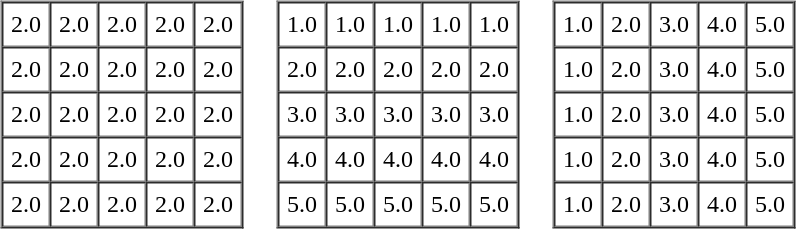<table border="0" cellspacing="20">
<tr>
<td><br><table | border="1px solid black" cellpadding="5" cellspacing="0">
<tr>
<td>2.0</td>
<td>2.0</td>
<td>2.0</td>
<td>2.0</td>
<td>2.0</td>
</tr>
<tr>
<td>2.0</td>
<td>2.0</td>
<td>2.0</td>
<td>2.0</td>
<td>2.0</td>
</tr>
<tr>
<td>2.0</td>
<td>2.0</td>
<td>2.0</td>
<td>2.0</td>
<td>2.0</td>
</tr>
<tr>
<td>2.0</td>
<td>2.0</td>
<td>2.0</td>
<td>2.0</td>
<td>2.0</td>
</tr>
<tr>
<td>2.0</td>
<td>2.0</td>
<td>2.0</td>
<td>2.0</td>
<td>2.0</td>
</tr>
</table>
</td>
<td><br><table | border="1px solid black" cellpadding="5" cellspacing="0">
<tr>
<td>1.0</td>
<td>1.0</td>
<td>1.0</td>
<td>1.0</td>
<td>1.0</td>
</tr>
<tr>
<td>2.0</td>
<td>2.0</td>
<td>2.0</td>
<td>2.0</td>
<td>2.0</td>
</tr>
<tr>
<td>3.0</td>
<td>3.0</td>
<td>3.0</td>
<td>3.0</td>
<td>3.0</td>
</tr>
<tr>
<td>4.0</td>
<td>4.0</td>
<td>4.0</td>
<td>4.0</td>
<td>4.0</td>
</tr>
<tr>
<td>5.0</td>
<td>5.0</td>
<td>5.0</td>
<td>5.0</td>
<td>5.0</td>
</tr>
</table>
</td>
<td><br><table | border="1px solid black" cellpadding="5" cellspacing="0">
<tr>
<td>1.0</td>
<td>2.0</td>
<td>3.0</td>
<td>4.0</td>
<td>5.0</td>
</tr>
<tr>
<td>1.0</td>
<td>2.0</td>
<td>3.0</td>
<td>4.0</td>
<td>5.0</td>
</tr>
<tr>
<td>1.0</td>
<td>2.0</td>
<td>3.0</td>
<td>4.0</td>
<td>5.0</td>
</tr>
<tr>
<td>1.0</td>
<td>2.0</td>
<td>3.0</td>
<td>4.0</td>
<td>5.0</td>
</tr>
<tr>
<td>1.0</td>
<td>2.0</td>
<td>3.0</td>
<td>4.0</td>
<td>5.0</td>
</tr>
</table>
</td>
</tr>
</table>
